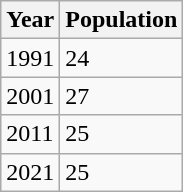<table class="wikitable">
<tr>
<th>Year</th>
<th>Population</th>
</tr>
<tr>
<td>1991</td>
<td>24</td>
</tr>
<tr>
<td>2001</td>
<td>27</td>
</tr>
<tr>
<td>2011</td>
<td>25</td>
</tr>
<tr>
<td>2021</td>
<td>25</td>
</tr>
</table>
